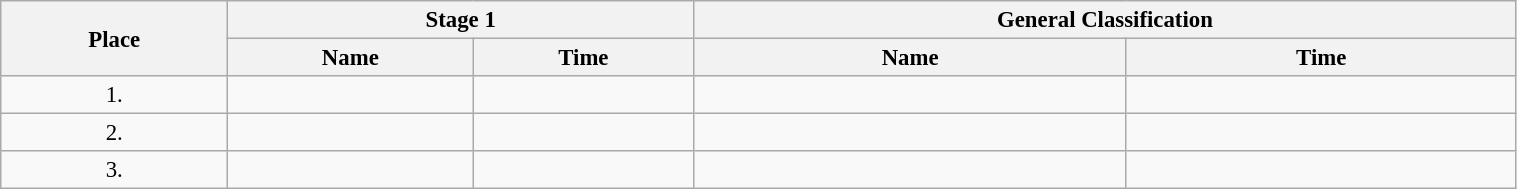<table class=wikitable style="font-size:95%" width="80%">
<tr>
<th rowspan="2">Place</th>
<th colspan="2">Stage 1</th>
<th colspan="2">General Classification</th>
</tr>
<tr>
<th>Name</th>
<th>Time</th>
<th>Name</th>
<th>Time</th>
</tr>
<tr>
<td align="center">1.</td>
<td></td>
<td></td>
<td></td>
<td></td>
</tr>
<tr>
<td align="center">2.</td>
<td></td>
<td></td>
<td></td>
<td></td>
</tr>
<tr>
<td align="center">3.</td>
<td></td>
<td></td>
<td></td>
<td></td>
</tr>
</table>
